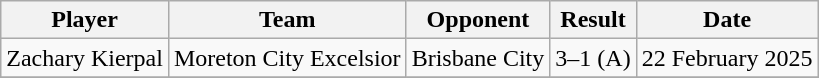<table class="wikitable">
<tr>
<th>Player</th>
<th>Team</th>
<th>Opponent</th>
<th>Result</th>
<th>Date</th>
</tr>
<tr>
<td>Zachary Kierpal</td>
<td>Moreton City Excelsior</td>
<td>Brisbane City</td>
<td>3–1 (A)</td>
<td>22 February 2025</td>
</tr>
<tr>
</tr>
</table>
